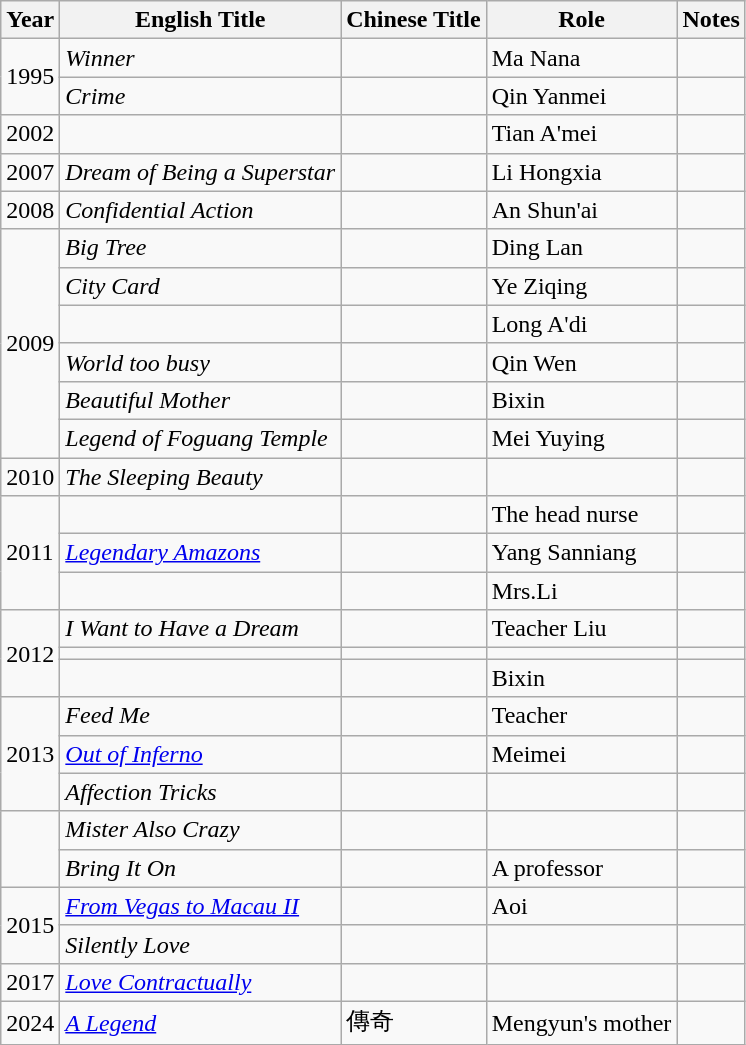<table class="wikitable">
<tr>
<th>Year</th>
<th>English Title</th>
<th>Chinese Title</th>
<th>Role</th>
<th>Notes</th>
</tr>
<tr>
<td rowspan="2">1995</td>
<td><em>Winner</em></td>
<td></td>
<td>Ma Nana</td>
<td></td>
</tr>
<tr>
<td><em>Crime</em></td>
<td></td>
<td>Qin Yanmei</td>
<td></td>
</tr>
<tr>
<td>2002</td>
<td></td>
<td></td>
<td>Tian A'mei</td>
<td></td>
</tr>
<tr>
<td>2007</td>
<td><em>Dream of Being a Superstar</em></td>
<td></td>
<td>Li Hongxia</td>
<td></td>
</tr>
<tr>
<td>2008</td>
<td><em>Confidential Action</em></td>
<td></td>
<td>An Shun'ai</td>
<td></td>
</tr>
<tr>
<td rowspan="6">2009</td>
<td><em>Big Tree</em></td>
<td></td>
<td>Ding Lan</td>
<td></td>
</tr>
<tr>
<td><em>City Card</em></td>
<td></td>
<td>Ye Ziqing</td>
<td></td>
</tr>
<tr>
<td></td>
<td></td>
<td>Long A'di</td>
<td></td>
</tr>
<tr>
<td><em>World too busy</em></td>
<td></td>
<td>Qin Wen</td>
<td></td>
</tr>
<tr>
<td><em>Beautiful Mother</em></td>
<td></td>
<td>Bixin</td>
<td></td>
</tr>
<tr>
<td><em>Legend of Foguang Temple</em></td>
<td></td>
<td>Mei Yuying</td>
<td></td>
</tr>
<tr>
<td>2010</td>
<td><em>The Sleeping Beauty</em></td>
<td></td>
<td></td>
<td></td>
</tr>
<tr>
<td rowspan="3">2011</td>
<td></td>
<td></td>
<td>The head nurse</td>
<td></td>
</tr>
<tr>
<td><em><a href='#'>Legendary Amazons</a></em></td>
<td></td>
<td>Yang Sanniang</td>
<td></td>
</tr>
<tr>
<td></td>
<td></td>
<td>Mrs.Li</td>
<td></td>
</tr>
<tr>
<td rowspan="3">2012</td>
<td><em>I Want to Have a Dream </em></td>
<td></td>
<td>Teacher Liu</td>
<td></td>
</tr>
<tr>
<td></td>
<td></td>
<td></td>
<td></td>
</tr>
<tr>
<td></td>
<td></td>
<td>Bixin</td>
<td></td>
</tr>
<tr>
<td rowspan=3>2013</td>
<td><em>Feed Me</em></td>
<td></td>
<td>Teacher</td>
<td></td>
</tr>
<tr>
<td><em><a href='#'>Out of Inferno</a></em></td>
<td></td>
<td>Meimei</td>
<td></td>
</tr>
<tr>
<td><em>Affection Tricks</em></td>
<td></td>
<td></td>
<td></td>
</tr>
<tr>
<td rowspan=2></td>
<td><em>Mister Also Crazy</em></td>
<td></td>
<td></td>
<td></td>
</tr>
<tr>
<td><em>Bring It On</em></td>
<td></td>
<td>A professor</td>
<td></td>
</tr>
<tr>
<td rowspan=2>2015</td>
<td><em><a href='#'>From Vegas to Macau II</a></em></td>
<td></td>
<td>Aoi</td>
<td></td>
</tr>
<tr>
<td><em>Silently Love</em></td>
<td></td>
<td></td>
<td></td>
</tr>
<tr>
<td>2017</td>
<td><em><a href='#'>Love Contractually</a></em></td>
<td></td>
<td></td>
<td></td>
</tr>
<tr>
<td>2024</td>
<td><a href='#'><em>A Legend</em></a></td>
<td>傳奇</td>
<td>Mengyun's mother</td>
<td></td>
</tr>
</table>
